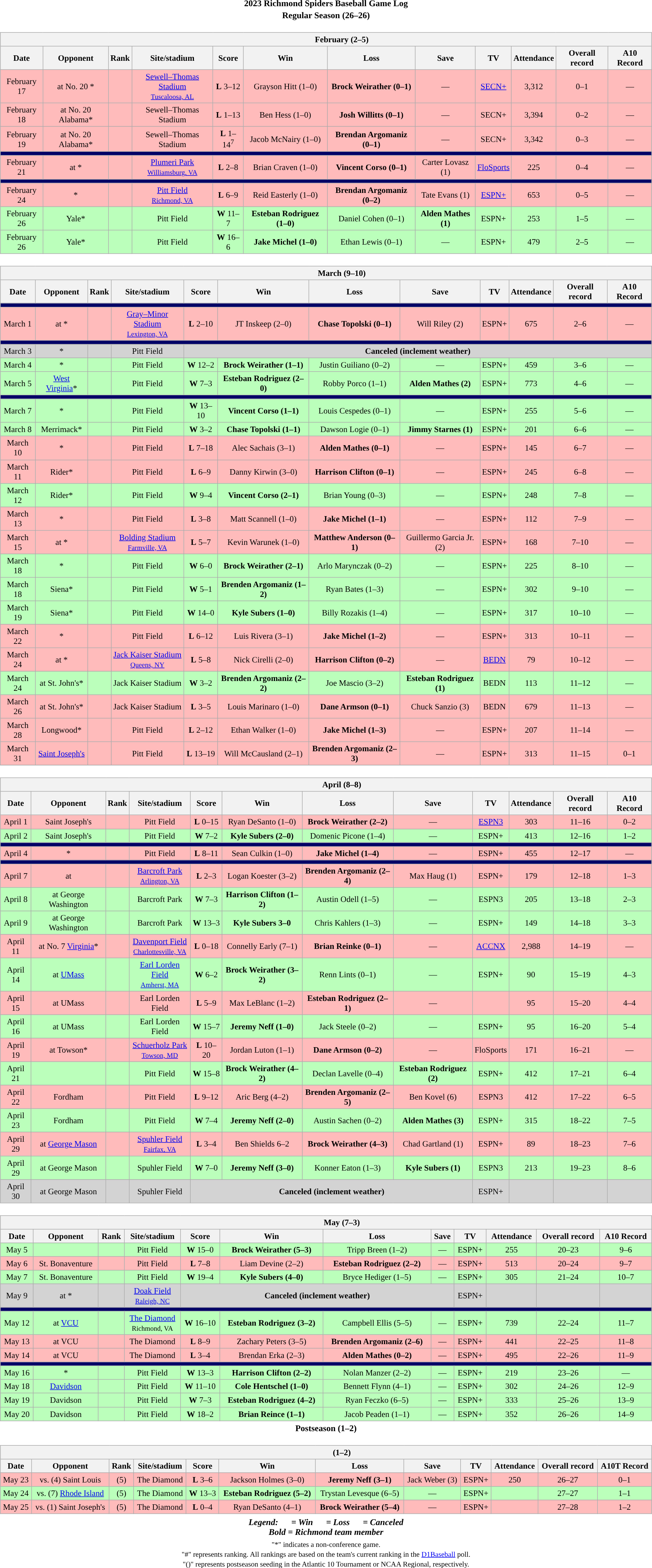<table class="toccolours" width=95% style="clear:both; margin:1.5em auto; text-align:center;">
<tr>
<th colspan=2>2023 Richmond Spiders Baseball Game Log</th>
</tr>
<tr>
<th colspan=2>Regular Season (26–26)</th>
</tr>
<tr valign="top">
<td><br><table class="wikitable collapsible collapsed" style="margin:auto; width:100%; text-align:center; font-size:95%">
<tr>
<th colspan=12 style="padding-left:4em;">February (2–5)</th>
</tr>
<tr>
<th>Date</th>
<th>Opponent</th>
<th>Rank</th>
<th>Site/stadium</th>
<th>Score</th>
<th>Win</th>
<th>Loss</th>
<th>Save</th>
<th>TV</th>
<th>Attendance</th>
<th>Overall record</th>
<th>A10 Record</th>
</tr>
<tr align="center" bgcolor="ffbbbb">
<td>February 17</td>
<td>at No. 20 *</td>
<td></td>
<td><a href='#'>Sewell–Thomas Stadium</a><br><small><a href='#'>Tuscaloosa, AL</a></small></td>
<td><strong>L</strong> 3–12</td>
<td>Grayson Hitt (1–0)</td>
<td><strong>Brock Weirather (0–1)</strong></td>
<td>—</td>
<td><a href='#'>SECN+</a></td>
<td>3,312</td>
<td>0–1</td>
<td>—</td>
</tr>
<tr align="center" bgcolor="ffbbbb">
<td>February 18</td>
<td>at No. 20 Alabama*</td>
<td></td>
<td>Sewell–Thomas Stadium</td>
<td><strong>L</strong> 1–13</td>
<td>Ben Hess (1–0)</td>
<td><strong>Josh Willitts (0–1)</strong></td>
<td>—</td>
<td>SECN+</td>
<td>3,394</td>
<td>0–2</td>
<td>—</td>
</tr>
<tr align="center" bgcolor="ffbbbb">
<td>February 19</td>
<td>at No. 20 Alabama*</td>
<td></td>
<td>Sewell–Thomas Stadium</td>
<td><strong>L</strong> 1–14<sup>7</sup></td>
<td>Jacob McNairy (1–0)</td>
<td><strong>Brendan Argomaniz (0–1)</strong></td>
<td>—</td>
<td>SECN+</td>
<td>3,342</td>
<td>0–3</td>
<td>—</td>
</tr>
<tr>
<th colspan=12 style="padding-left:4em;background:#000066; color:white"></th>
</tr>
<tr align="center" bgcolor="ffbbbb">
<td>February 21</td>
<td>at *</td>
<td></td>
<td><a href='#'>Plumeri Park</a><br><small><a href='#'>Williamsburg, VA</a></small></td>
<td><strong>L</strong> 2–8</td>
<td>Brian Craven (1–0)</td>
<td><strong>Vincent Corso (0–1)</strong></td>
<td>Carter Lovasz (1)</td>
<td><a href='#'>FloSports</a></td>
<td>225</td>
<td>0–4</td>
<td>—</td>
</tr>
<tr>
<th colspan=14 style="padding-left:4em;background:#000066; color:white"></th>
</tr>
<tr align="center" bgcolor="ffbbbb">
<td>February 24</td>
<td>*</td>
<td></td>
<td><a href='#'>Pitt Field</a><br><small><a href='#'>Richmond, VA</a></small></td>
<td><strong>L</strong> 6–9</td>
<td>Reid Easterly (1–0)</td>
<td><strong>Brendan Argomaniz (0–2)</strong></td>
<td>Tate Evans (1)</td>
<td><a href='#'>ESPN+</a></td>
<td>653</td>
<td>0–5</td>
<td>—</td>
</tr>
<tr align="center" bgcolor="bbffbb">
<td>February 26</td>
<td>Yale*</td>
<td></td>
<td>Pitt Field</td>
<td><strong>W</strong> 11–7</td>
<td><strong>Esteban Rodriguez (1–0)</strong></td>
<td>Daniel Cohen (0–1)</td>
<td><strong>Alden Mathes (1)</strong></td>
<td>ESPN+</td>
<td>253</td>
<td>1–5</td>
<td>—</td>
</tr>
<tr align="center" bgcolor="bbffbb">
<td>February 26</td>
<td>Yale*</td>
<td></td>
<td>Pitt Field</td>
<td><strong>W</strong> 16–6</td>
<td><strong>Jake Michel (1–0)</strong></td>
<td>Ethan Lewis (0–1)</td>
<td>—</td>
<td>ESPN+</td>
<td>479</td>
<td>2–5</td>
<td>—</td>
</tr>
</table>
</td>
</tr>
<tr>
<td><br><table class="wikitable collapsible collapsed" style="margin:auto; width:100%; text-align:center; font-size:95%">
<tr>
<th colspan=12 style="padding-left:4em;">March (9–10)</th>
</tr>
<tr>
<th>Date</th>
<th>Opponent</th>
<th>Rank</th>
<th>Site/stadium</th>
<th>Score</th>
<th>Win</th>
<th>Loss</th>
<th>Save</th>
<th>TV</th>
<th>Attendance</th>
<th>Overall record</th>
<th>A10 Record</th>
</tr>
<tr>
<th colspan=12 style="padding-left:4em;background:#000066; color:white"></th>
</tr>
<tr align="center" bgcolor="ffbbbb">
<td>March 1</td>
<td>at *</td>
<td></td>
<td><a href='#'>Gray–Minor Stadium</a><br><small><a href='#'>Lexington, VA</a></small></td>
<td><strong>L</strong> 2–10</td>
<td>JT Inskeep (2–0)</td>
<td><strong>Chase Topolski (0–1)</strong></td>
<td>Will Riley (2)</td>
<td>ESPN+</td>
<td>675</td>
<td>2–6</td>
<td>—</td>
</tr>
<tr>
<th colspan=12 style="padding-left:4em;background:#000066; color:white"></th>
</tr>
<tr>
</tr>
<tr align="center" bgcolor="d3d3d3">
<td>March 3</td>
<td>*</td>
<td></td>
<td>Pitt Field</td>
<td colspan="8"><strong>Canceled (inclement weather)</strong></td>
</tr>
<tr align="center" bgcolor="bbffbb">
<td>March 4</td>
<td>*</td>
<td></td>
<td>Pitt Field</td>
<td><strong>W</strong> 12–2</td>
<td><strong>Brock Weirather (1–1)</strong></td>
<td>Justin Guiliano (0–2)</td>
<td>—</td>
<td>ESPN+</td>
<td>459</td>
<td>3–6</td>
<td>—</td>
</tr>
<tr align="center" bgcolor="bbffbb">
<td>March 5</td>
<td><a href='#'>West Virginia</a>*</td>
<td></td>
<td>Pitt Field</td>
<td><strong>W</strong> 7–3</td>
<td><strong>Esteban Rodriguez (2–0)</strong></td>
<td>Robby Porco (1–1)</td>
<td><strong>Alden Mathes (2)</strong></td>
<td>ESPN+</td>
<td>773</td>
<td>4–6</td>
<td>—</td>
</tr>
<tr>
<th colspan=14 style="padding-left:4em;background:#000066; color:white"></th>
</tr>
<tr align="center" bgcolor="bbffbb">
<td>March 7</td>
<td>*</td>
<td></td>
<td>Pitt Field</td>
<td><strong>W</strong> 13–10</td>
<td><strong>Vincent Corso (1–1)</strong></td>
<td>Louis Cespedes (0–1)</td>
<td>—</td>
<td>ESPN+</td>
<td>255</td>
<td>5–6</td>
<td>—</td>
</tr>
<tr align="center" bgcolor="bbffbb">
<td>March 8</td>
<td>Merrimack*</td>
<td></td>
<td>Pitt Field</td>
<td><strong>W</strong> 3–2</td>
<td><strong>Chase Topolski (1–1)</strong></td>
<td>Dawson Logie (0–1)</td>
<td><strong>Jimmy Starnes (1)</strong></td>
<td>ESPN+</td>
<td>201</td>
<td>6–6</td>
<td>—</td>
</tr>
<tr align="center" bgcolor="ffbbbb">
<td>March 10</td>
<td>*</td>
<td></td>
<td>Pitt Field</td>
<td><strong>L</strong> 7–18</td>
<td>Alec Sachais (3–1)</td>
<td><strong>Alden Mathes (0–1)</strong></td>
<td>—</td>
<td>ESPN+</td>
<td>145</td>
<td>6–7</td>
<td>—</td>
</tr>
<tr align="center" bgcolor="ffbbbb">
<td>March 11</td>
<td>Rider*</td>
<td></td>
<td>Pitt Field</td>
<td><strong>L</strong> 6–9</td>
<td>Danny Kirwin (3–0)</td>
<td><strong>Harrison Clifton (0–1)</strong></td>
<td>—</td>
<td>ESPN+</td>
<td>245</td>
<td>6–8</td>
<td>—</td>
</tr>
<tr align="center" bgcolor="bbffbb">
<td>March 12</td>
<td>Rider*</td>
<td></td>
<td>Pitt Field</td>
<td><strong>W</strong> 9–4</td>
<td><strong>Vincent Corso (2–1)</strong></td>
<td>Brian Young (0–3)</td>
<td>—</td>
<td>ESPN+</td>
<td>248</td>
<td>7–8</td>
<td>—</td>
</tr>
<tr align="center" bgcolor="ffbbbb">
<td>March 13</td>
<td>*</td>
<td></td>
<td>Pitt Field</td>
<td><strong>L</strong> 3–8</td>
<td>Matt Scannell (1–0)</td>
<td><strong>Jake Michel (1–1)</strong></td>
<td>—</td>
<td>ESPN+</td>
<td>112</td>
<td>7–9</td>
<td>—</td>
</tr>
<tr align="center" bgcolor="ffbbbb">
<td>March 15</td>
<td>at *</td>
<td></td>
<td><a href='#'>Bolding Stadium</a><br><small><a href='#'>Farmville, VA</a></small></td>
<td><strong>L</strong> 5–7</td>
<td>Kevin Warunek (1–0)</td>
<td><strong>Matthew Anderson (0–1)</strong></td>
<td>Guillermo Garcia Jr. (2)</td>
<td>ESPN+</td>
<td>168</td>
<td>7–10</td>
<td>—</td>
</tr>
<tr align="center" bgcolor="bbffbb">
<td>March 18</td>
<td>*</td>
<td></td>
<td>Pitt Field</td>
<td><strong>W</strong> 6–0</td>
<td><strong>Brock Weirather (2–1)</strong></td>
<td>Arlo Marynczak (0–2)</td>
<td>—</td>
<td>ESPN+</td>
<td>225</td>
<td>8–10</td>
<td>—</td>
</tr>
<tr align="center" bgcolor="bbffbb">
<td>March 18</td>
<td>Siena*</td>
<td></td>
<td>Pitt Field</td>
<td><strong>W</strong> 5–1</td>
<td><strong>Brenden Argomaniz (1–2)</strong></td>
<td>Ryan Bates (1–3)</td>
<td>—</td>
<td>ESPN+</td>
<td>302</td>
<td>9–10</td>
<td>—</td>
</tr>
<tr align="center" bgcolor="bbffbb">
<td>March 19</td>
<td>Siena*</td>
<td></td>
<td>Pitt Field</td>
<td><strong>W</strong> 14–0</td>
<td><strong>Kyle Subers (1–0)</strong></td>
<td>Billy Rozakis (1–4)</td>
<td>—</td>
<td>ESPN+</td>
<td>317</td>
<td>10–10</td>
<td>—</td>
</tr>
<tr align="center" bgcolor="ffbbbb">
<td>March 22</td>
<td>*</td>
<td></td>
<td>Pitt Field</td>
<td><strong>L</strong> 6–12</td>
<td>Luis Rivera (3–1)</td>
<td><strong>Jake Michel (1–2)</strong></td>
<td>—</td>
<td>ESPN+</td>
<td>313</td>
<td>10–11</td>
<td>—</td>
</tr>
<tr align="center" bgcolor="ffbbbb">
<td>March 24</td>
<td>at *</td>
<td></td>
<td><a href='#'>Jack Kaiser Stadium</a><br><small><a href='#'>Queens, NY</a></small></td>
<td><strong>L</strong> 5–8</td>
<td>Nick Cirelli (2–0)</td>
<td><strong>Harrison Clifton (0–2)</strong></td>
<td>—</td>
<td><a href='#'>BEDN</a></td>
<td>79</td>
<td>10–12</td>
<td>—</td>
</tr>
<tr align="center" bgcolor="bbffbb">
<td>March 24</td>
<td>at St. John's*</td>
<td></td>
<td>Jack Kaiser Stadium</td>
<td><strong>W</strong> 3–2</td>
<td><strong>Brenden Argomaniz (2–2)</strong></td>
<td>Joe Mascio (3–2)</td>
<td><strong>Esteban Rodriguez (1)</strong></td>
<td>BEDN</td>
<td>113</td>
<td>11–12</td>
<td>—</td>
</tr>
<tr align="center" bgcolor="ffbbbb">
<td>March 26</td>
<td>at St. John's*</td>
<td></td>
<td>Jack Kaiser Stadium</td>
<td><strong>L</strong> 3–5</td>
<td>Louis Marinaro (1–0)</td>
<td><strong>Dane Armson (0–1)</strong></td>
<td>Chuck Sanzio (3)</td>
<td>BEDN</td>
<td>679</td>
<td>11–13</td>
<td>—</td>
</tr>
<tr align="center" bgcolor="ffbbbb">
<td>March 28</td>
<td>Longwood*</td>
<td></td>
<td>Pitt Field</td>
<td><strong>L</strong> 2–12</td>
<td>Ethan Walker (1–0)</td>
<td><strong>Jake Michel (1–3)</strong></td>
<td>—</td>
<td>ESPN+</td>
<td>207</td>
<td>11–14</td>
<td>—</td>
</tr>
<tr align="center" bgcolor="ffbbbb">
<td>March 31</td>
<td><a href='#'>Saint Joseph's</a></td>
<td></td>
<td>Pitt Field</td>
<td><strong>L</strong> 13–19</td>
<td>Will McCausland (2–1)</td>
<td><strong>Brenden Argomaniz (2–3)</strong></td>
<td>—</td>
<td>ESPN+</td>
<td>313</td>
<td>11–15</td>
<td>0–1</td>
</tr>
<tr>
</tr>
</table>
</td>
</tr>
<tr>
<td><br><table class="wikitable collapsible collapsed" style="margin:auto; width:100%; text-align:center; font-size:95%">
<tr>
<th colspan=12 style="padding-left:4em;">April (8–8)</th>
</tr>
<tr>
<th>Date</th>
<th>Opponent</th>
<th>Rank</th>
<th>Site/stadium</th>
<th>Score</th>
<th>Win</th>
<th>Loss</th>
<th>Save</th>
<th>TV</th>
<th>Attendance</th>
<th>Overall record</th>
<th>A10 Record</th>
</tr>
<tr align="center" bgcolor="ffbbbb">
<td>April 1</td>
<td>Saint Joseph's</td>
<td></td>
<td>Pitt Field</td>
<td><strong>L</strong> 0–15</td>
<td>Ryan DeSanto (1–0)</td>
<td><strong>Brock Weirather (2–2)</strong></td>
<td>—</td>
<td><a href='#'>ESPN3</a></td>
<td>303</td>
<td>11–16</td>
<td>0–2</td>
</tr>
<tr align="center" bgcolor="bbffbb">
<td>April 2</td>
<td>Saint Joseph's</td>
<td></td>
<td>Pitt Field</td>
<td><strong>W</strong> 7–2</td>
<td><strong>Kyle Subers (2–0)</strong></td>
<td>Domenic Picone (1–4)</td>
<td>—</td>
<td>ESPN+</td>
<td>413</td>
<td>12–16</td>
<td>1–2</td>
</tr>
<tr align="center" bgcolor="ffffff">
<th colspan=12 style="padding-left:4em;background:#000066; color:white"></th>
</tr>
<tr align="center" bgcolor="ffbbbb">
<td>April 4</td>
<td>*</td>
<td></td>
<td>Pitt Field</td>
<td><strong>L</strong> 8–11</td>
<td>Sean Culkin (1–0)</td>
<td><strong>Jake Michel (1–4)</strong></td>
<td>—</td>
<td>ESPN+</td>
<td>455</td>
<td>12–17</td>
<td>—</td>
</tr>
<tr>
<th colspan=14 style="padding-left:4em;background:#000066; color:white"></th>
</tr>
<tr align="center" bgcolor="ffbbbb">
<td>April 7</td>
<td>at </td>
<td></td>
<td><a href='#'>Barcroft Park</a><br><small><a href='#'>Arlington, VA</a></small></td>
<td><strong>L</strong> 2–3</td>
<td>Logan Koester (3–2)</td>
<td><strong>Brenden Argomaniz (2–4)</strong></td>
<td>Max Haug (1)</td>
<td>ESPN+</td>
<td>179</td>
<td>12–18</td>
<td>1–3</td>
</tr>
<tr align="center" bgcolor="bbffbb">
<td>April 8</td>
<td>at George Washington</td>
<td></td>
<td>Barcroft Park</td>
<td><strong>W</strong> 7–3</td>
<td><strong>Harrison Clifton (1–2)</strong></td>
<td>Austin Odell (1–5)</td>
<td>—</td>
<td>ESPN3</td>
<td>205</td>
<td>13–18</td>
<td>2–3</td>
</tr>
<tr align="center" bgcolor="bbffbb">
<td>April 9</td>
<td>at George Washington</td>
<td></td>
<td>Barcroft Park</td>
<td><strong>W</strong> 13–3</td>
<td><strong>Kyle Subers 3–0</strong></td>
<td>Chris Kahlers (1–3)</td>
<td>—</td>
<td>ESPN+</td>
<td>149</td>
<td>14–18</td>
<td>3–3</td>
</tr>
<tr align="center" bgcolor="ffbbbb">
<td>April 11</td>
<td>at No. 7 <a href='#'>Virginia</a>*</td>
<td></td>
<td><a href='#'>Davenport Field</a><br><small><a href='#'>Charlottesville, VA</a></small></td>
<td><strong>L</strong> 0–18</td>
<td>Connelly Early (7–1)</td>
<td><strong>Brian Reinke (0–1)</strong></td>
<td>—</td>
<td><a href='#'>ACCNX</a></td>
<td>2,988</td>
<td>14–19</td>
<td>—</td>
</tr>
<tr align="center" bgcolor="bbffbb">
<td>April 14</td>
<td>at <a href='#'>UMass</a></td>
<td></td>
<td><a href='#'>Earl Lorden Field</a><br><small><a href='#'>Amherst, MA</a></small></td>
<td><strong>W</strong> 6–2</td>
<td><strong>Brock Weirather (3–2)</strong></td>
<td>Renn Lints (0–1)</td>
<td>—</td>
<td>ESPN+</td>
<td>90</td>
<td>15–19</td>
<td>4–3</td>
</tr>
<tr align="center" bgcolor="ffbbbb">
<td>April 15</td>
<td>at UMass</td>
<td></td>
<td>Earl Lorden Field</td>
<td><strong>L</strong> 5–9</td>
<td>Max LeBlanc (1–2)</td>
<td><strong>Esteban Rodriguez (2–1)</strong></td>
<td>—</td>
<td></td>
<td>95</td>
<td>15–20</td>
<td>4–4</td>
</tr>
<tr align="center" bgcolor="bbffbb">
<td>April 16</td>
<td>at UMass</td>
<td></td>
<td>Earl Lorden Field</td>
<td><strong>W</strong> 15–7</td>
<td><strong>Jeremy Neff (1–0)</strong></td>
<td>Jack Steele (0–2)</td>
<td>—</td>
<td>ESPN+</td>
<td>95</td>
<td>16–20</td>
<td>5–4</td>
</tr>
<tr align="center" bgcolor="ffbbbb">
<td>April 19</td>
<td>at Towson*</td>
<td></td>
<td><a href='#'>Schuerholz Park</a><br><small><a href='#'>Towson, MD</a></small></td>
<td><strong>L</strong> 10–20</td>
<td>Jordan Luton (1–1)</td>
<td><strong>Dane Armson (0–2)</strong></td>
<td>—</td>
<td>FloSports</td>
<td>171</td>
<td>16–21</td>
<td>—</td>
</tr>
<tr align="center" bgcolor="bbffbb">
<td>April 21</td>
<td></td>
<td></td>
<td>Pitt Field</td>
<td><strong>W</strong> 15–8</td>
<td><strong>Brock Weirather (4–2)</strong></td>
<td>Declan Lavelle (0–4)</td>
<td><strong>Esteban Rodriguez (2)</strong></td>
<td>ESPN+</td>
<td>412</td>
<td>17–21</td>
<td>6–4</td>
</tr>
<tr align="center" bgcolor="ffbbbb">
<td>April 22</td>
<td>Fordham</td>
<td></td>
<td>Pitt Field</td>
<td><strong>L</strong> 9–12</td>
<td>Aric Berg (4–2)</td>
<td><strong>Brenden Argomaniz (2–5)</strong></td>
<td>Ben Kovel (6)</td>
<td>ESPN3</td>
<td>412</td>
<td>17–22</td>
<td>6–5</td>
</tr>
<tr align="center" bgcolor="bbffbb">
<td>April 23</td>
<td>Fordham</td>
<td></td>
<td>Pitt Field</td>
<td><strong>W</strong> 7–4</td>
<td><strong>Jeremy Neff (2–0)</strong></td>
<td>Austin Sachen (0–2)</td>
<td><strong>Alden Mathes (3)</strong></td>
<td>ESPN+</td>
<td>315</td>
<td>18–22</td>
<td>7–5</td>
</tr>
<tr align="center" bgcolor="ffbbbb">
<td>April 29</td>
<td>at <a href='#'>George Mason</a></td>
<td></td>
<td><a href='#'>Spuhler Field</a><br><small><a href='#'>Fairfax, VA</a></small></td>
<td><strong>L</strong> 3–4</td>
<td>Ben Shields 6–2</td>
<td><strong>Brock Weirather (4–3)</strong></td>
<td>Chad Gartland (1)</td>
<td>ESPN+</td>
<td>89</td>
<td>18–23</td>
<td>7–6</td>
</tr>
<tr align="center" bgcolor="bbffbb">
<td>April 29</td>
<td>at George Mason</td>
<td></td>
<td>Spuhler Field</td>
<td><strong>W</strong> 7–0</td>
<td><strong>Jeremy Neff (3–0)</strong></td>
<td>Konner Eaton (1–3)</td>
<td><strong>Kyle Subers (1)</strong></td>
<td>ESPN3</td>
<td>213</td>
<td>19–23</td>
<td>8–6</td>
</tr>
<tr align="center" bgcolor="d3d3d3">
<td>April 30</td>
<td>at George Mason</td>
<td></td>
<td>Spuhler Field</td>
<td colspan="4"><strong>Canceled (inclement weather)</strong></td>
<td>ESPN+</td>
<td></td>
<td></td>
<td></td>
</tr>
</table>
</td>
</tr>
<tr>
<td><br><table class="wikitable collapsible collapsed" style="margin:auto; width:100%; text-align:center; font-size:95%">
<tr>
<th colspan=13 style="padding-left:4em;">May (7–3)</th>
</tr>
<tr>
<th>Date</th>
<th>Opponent</th>
<th>Rank</th>
<th>Site/stadium</th>
<th>Score</th>
<th>Win</th>
<th>Loss</th>
<th>Save</th>
<th>TV</th>
<th>Attendance</th>
<th>Overall record</th>
<th>A10 Record</th>
</tr>
<tr align="center" bgcolor="bbffbb">
<td>May 5</td>
<td></td>
<td></td>
<td>Pitt Field</td>
<td><strong>W</strong> 15–0</td>
<td><strong>Brock Weirather (5–3)</strong></td>
<td>Tripp Breen (1–2)</td>
<td>—</td>
<td>ESPN+</td>
<td>255</td>
<td>20–23</td>
<td>9–6</td>
</tr>
<tr align="center" bgcolor="ffbbbb">
<td>May 6</td>
<td>St. Bonaventure</td>
<td></td>
<td>Pitt Field</td>
<td><strong>L</strong> 7–8</td>
<td>Liam Devine (2–2)</td>
<td><strong>Esteban Rodriguez (2–2)</strong></td>
<td>—</td>
<td>ESPN+</td>
<td>513</td>
<td>20–24</td>
<td>9–7</td>
</tr>
<tr align="center" bgcolor="bbffbb">
<td>May 7</td>
<td>St. Bonaventure</td>
<td></td>
<td>Pitt Field</td>
<td><strong>W</strong> 19–4</td>
<td><strong>Kyle Subers (4–0)</strong></td>
<td>Bryce Hediger (1–5)</td>
<td>—</td>
<td>ESPN+</td>
<td>305</td>
<td>21–24</td>
<td>10–7</td>
</tr>
<tr align="center" bgcolor="d3d3d3">
<td>May 9</td>
<td>at *</td>
<td></td>
<td><a href='#'>Doak Field</a><br><small><a href='#'>Raleigh, NC</a></small></td>
<td colspan="4"><strong>Canceled (inclement weather)</strong></td>
<td>ESPN+</td>
<td></td>
<td></td>
<td></td>
</tr>
<tr>
<th colspan=12 style="padding-left:4em;background:#000066; color:white"></th>
</tr>
<tr align="center" bgcolor="bbffbb">
<td>May 12</td>
<td>at <a href='#'>VCU</a></td>
<td></td>
<td><a href='#'>The Diamond</a><br><small>Richmond, VA</small></td>
<td><strong>W</strong> 16–10</td>
<td><strong>Esteban Rodriguez (3–2)</strong></td>
<td>Campbell Ellis (5–5)</td>
<td>—</td>
<td>ESPN+</td>
<td>739</td>
<td>22–24</td>
<td>11–7</td>
</tr>
<tr align="center" bgcolor="ffbbbb">
<td>May 13</td>
<td>at VCU</td>
<td></td>
<td>The Diamond</td>
<td><strong>L</strong> 8–9</td>
<td>Zachary Peters (3–5)</td>
<td><strong>Brenden Argomaniz (2–6)</strong></td>
<td>—</td>
<td>ESPN+</td>
<td>441</td>
<td>22–25</td>
<td>11–8</td>
</tr>
<tr align="center" bgcolor="ffbbbb">
<td>May 14</td>
<td>at VCU</td>
<td></td>
<td>The Diamond</td>
<td><strong>L</strong> 3–4</td>
<td>Brendan Erka (2–3)</td>
<td><strong>Alden Mathes (0–2)</strong></td>
<td>—</td>
<td>ESPN+</td>
<td>495</td>
<td>22–26</td>
<td>11–9</td>
</tr>
<tr>
<th colspan=14 style="padding-left:4em;background:#000066; color:white"></th>
</tr>
<tr align="center" bgcolor="bbffbb">
<td>May 16</td>
<td>*</td>
<td></td>
<td>Pitt Field</td>
<td><strong>W</strong> 13–3</td>
<td><strong>Harrison Clifton (2–2)</strong></td>
<td>Nolan Manzer (2–2)</td>
<td>—</td>
<td>ESPN+</td>
<td>219</td>
<td>23–26</td>
<td>—</td>
</tr>
<tr align="center" bgcolor="bbffbb">
<td>May 18</td>
<td><a href='#'>Davidson</a></td>
<td></td>
<td>Pitt Field</td>
<td><strong>W</strong> 11–10</td>
<td><strong>Cole Hentschel (1–0)</strong></td>
<td>Bennett Flynn (4–1)</td>
<td>—</td>
<td>ESPN+</td>
<td>302</td>
<td>24–26</td>
<td>12–9</td>
</tr>
<tr align="center" bgcolor="bbffbb">
<td>May 19</td>
<td>Davidson</td>
<td></td>
<td>Pitt Field</td>
<td><strong>W</strong> 7–3</td>
<td><strong>Esteban Rodriguez (4–2)</strong></td>
<td>Ryan Feczko (6–5)</td>
<td>—</td>
<td>ESPN+</td>
<td>333</td>
<td>25–26</td>
<td>13–9</td>
</tr>
<tr align="center" bgcolor="bbffbb">
<td>May 20</td>
<td>Davidson</td>
<td></td>
<td>Pitt Field</td>
<td><strong>W</strong> 18–2</td>
<td><strong>Brian Reince (1–1)</strong></td>
<td>Jacob Peaden (1–1)</td>
<td>—</td>
<td>ESPN+</td>
<td>352</td>
<td>26–26</td>
<td>14–9</td>
</tr>
</table>
</td>
</tr>
<tr>
<th colspan=2>Postseason (1–2)</th>
</tr>
<tr valign="top">
<td><br><table class="wikitable collapsible collapsed" style="margin:auto; width:100%; text-align:center; font-size:95%">
<tr>
<th colspan=12 style="padding-left:4em;"> (1–2)</th>
</tr>
<tr>
<th>Date</th>
<th>Opponent</th>
<th>Rank</th>
<th>Site/stadium</th>
<th>Score</th>
<th>Win</th>
<th>Loss</th>
<th>Save</th>
<th>TV</th>
<th>Attendance</th>
<th>Overall record</th>
<th>A10T Record</th>
</tr>
<tr align="center" bgcolor="ffbbbb">
<td>May 23</td>
<td>vs. (4) Saint Louis</td>
<td>(5)</td>
<td>The Diamond</td>
<td><strong>L</strong> 3–6</td>
<td>Jackson Holmes (3–0)</td>
<td><strong>Jeremy Neff (3–1)</strong></td>
<td>Jack Weber (3)</td>
<td>ESPN+</td>
<td>250</td>
<td>26–27</td>
<td>0–1</td>
</tr>
<tr align="center" bgcolor="bbffbb">
<td>May 24</td>
<td>vs. (7) <a href='#'>Rhode Island</a></td>
<td>(5)</td>
<td>The Diamond</td>
<td><strong>W</strong> 13–3</td>
<td><strong>Esteban Rodriguez (5–2)</strong></td>
<td>Trystan Levesque (6–5)</td>
<td>—</td>
<td>ESPN+</td>
<td></td>
<td>27–27</td>
<td>1–1</td>
</tr>
<tr align="center" bgcolor="ffbbbb">
<td>May 25</td>
<td>vs. (1) Saint Joseph's</td>
<td>(5)</td>
<td>The Diamond</td>
<td><strong>L</strong> 0–4</td>
<td>Ryan DeSanto (4–1)</td>
<td><strong>Brock Weirather (5–4)</strong></td>
<td>—</td>
<td>ESPN+</td>
<td></td>
<td>27–28</td>
<td>1–2</td>
</tr>
</table>
</td>
</tr>
<tr>
</tr>
<tr>
<th colspan=9><em>Legend:       = Win       = Loss       = Canceled<br>Bold = Richmond team member</em></th>
</tr>
<tr>
<td><small>"*" indicates a non-conference game.<br>"#" represents ranking. All rankings are based on the team's current ranking in the <a href='#'>D1Baseball</a> poll.<br>"()" represents postseason seeding in the Atlantic 10 Tournament or NCAA Regional, respectively.</small></td>
</tr>
<tr>
<td></td>
</tr>
</table>
